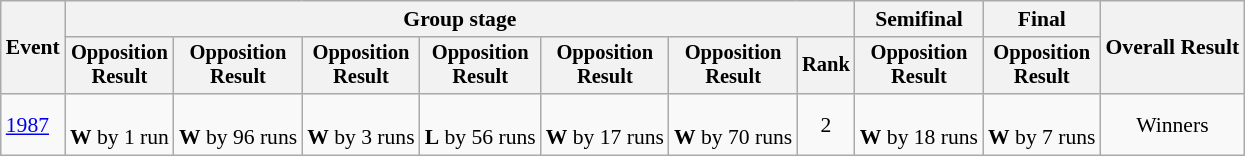<table class=wikitable style=font-size:90%;text-align:center>
<tr>
<th rowspan=2>Event</th>
<th colspan=7>Group stage</th>
<th>Semifinal</th>
<th>Final</th>
<th rowspan=2>Overall Result</th>
</tr>
<tr style=font-size:95%>
<th>Opposition<br>Result</th>
<th>Opposition<br>Result</th>
<th>Opposition<br>Result</th>
<th>Opposition<br>Result</th>
<th>Opposition<br>Result</th>
<th>Opposition<br>Result</th>
<th>Rank</th>
<th>Opposition<br>Result</th>
<th>Opposition<br>Result</th>
</tr>
<tr>
<td align=left><a href='#'>1987</a></td>
<td><br><strong>W</strong> by 1 run</td>
<td><br><strong>W</strong> by 96 runs</td>
<td><br><strong>W</strong> by 3 runs</td>
<td><br><strong>L</strong> by 56 runs</td>
<td><br><strong>W</strong> by 17 runs</td>
<td><br><strong>W</strong> by 70 runs</td>
<td>2</td>
<td><br><strong>W</strong> by 18 runs</td>
<td><br><strong>W</strong> by 7 runs</td>
<td>Winners</td>
</tr>
</table>
